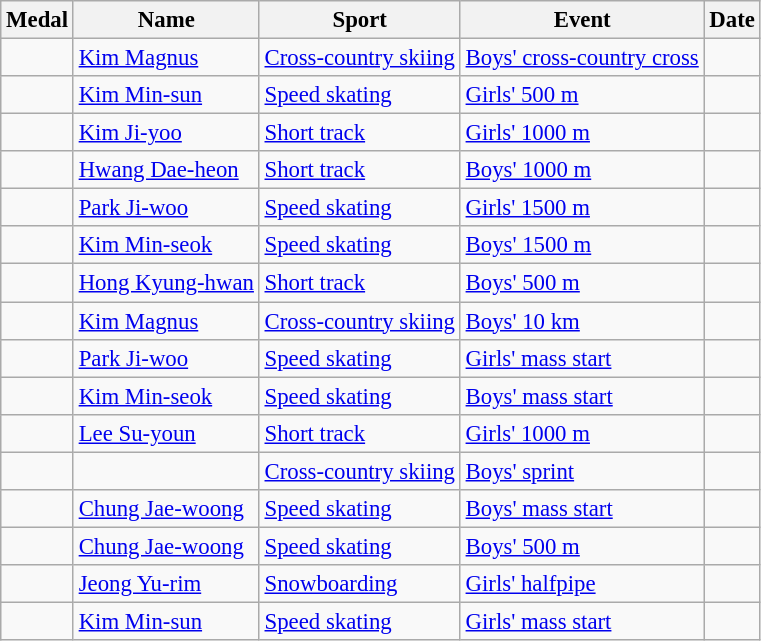<table class="wikitable sortable" style="font-size: 95%">
<tr>
<th>Medal</th>
<th>Name</th>
<th>Sport</th>
<th>Event</th>
<th>Date</th>
</tr>
<tr>
<td></td>
<td><a href='#'>Kim Magnus</a></td>
<td><a href='#'>Cross-country skiing</a></td>
<td><a href='#'>Boys' cross-country cross</a></td>
<td></td>
</tr>
<tr>
<td></td>
<td><a href='#'>Kim Min-sun</a></td>
<td><a href='#'>Speed skating</a></td>
<td><a href='#'>Girls' 500 m</a></td>
<td></td>
</tr>
<tr>
<td></td>
<td><a href='#'>Kim Ji-yoo</a></td>
<td><a href='#'>Short track</a></td>
<td><a href='#'>Girls' 1000 m</a></td>
<td></td>
</tr>
<tr>
<td></td>
<td><a href='#'>Hwang Dae-heon</a></td>
<td><a href='#'>Short track</a></td>
<td><a href='#'>Boys' 1000 m</a></td>
<td></td>
</tr>
<tr>
<td></td>
<td><a href='#'>Park Ji-woo</a></td>
<td><a href='#'>Speed skating</a></td>
<td><a href='#'>Girls' 1500 m</a></td>
<td></td>
</tr>
<tr>
<td></td>
<td><a href='#'>Kim Min-seok</a></td>
<td><a href='#'>Speed skating</a></td>
<td><a href='#'>Boys' 1500 m</a></td>
<td></td>
</tr>
<tr>
<td></td>
<td><a href='#'>Hong Kyung-hwan</a></td>
<td><a href='#'>Short track</a></td>
<td><a href='#'>Boys' 500 m</a></td>
<td></td>
</tr>
<tr>
<td></td>
<td><a href='#'>Kim Magnus</a></td>
<td><a href='#'>Cross-country skiing</a></td>
<td><a href='#'>Boys' 10 km</a></td>
<td></td>
</tr>
<tr>
<td></td>
<td><a href='#'>Park Ji-woo</a></td>
<td><a href='#'>Speed skating</a></td>
<td><a href='#'>Girls' mass start</a></td>
<td></td>
</tr>
<tr>
<td></td>
<td><a href='#'>Kim Min-seok</a></td>
<td><a href='#'>Speed skating</a></td>
<td><a href='#'>Boys' mass start</a></td>
<td></td>
</tr>
<tr>
<td></td>
<td><a href='#'>Lee Su-youn</a></td>
<td><a href='#'>Short track</a></td>
<td><a href='#'>Girls' 1000 m</a></td>
<td></td>
</tr>
<tr>
<td></td>
<td></td>
<td><a href='#'>Cross-country skiing</a></td>
<td><a href='#'>Boys' sprint</a></td>
<td></td>
</tr>
<tr>
<td></td>
<td><a href='#'>Chung Jae-woong</a></td>
<td><a href='#'>Speed skating</a></td>
<td><a href='#'>Boys' mass start</a></td>
<td></td>
</tr>
<tr>
<td></td>
<td><a href='#'>Chung Jae-woong</a></td>
<td><a href='#'>Speed skating</a></td>
<td><a href='#'>Boys' 500 m</a></td>
<td></td>
</tr>
<tr>
<td></td>
<td><a href='#'>Jeong Yu-rim</a></td>
<td><a href='#'>Snowboarding</a></td>
<td><a href='#'>Girls' halfpipe</a></td>
<td></td>
</tr>
<tr>
<td></td>
<td><a href='#'>Kim Min-sun</a></td>
<td><a href='#'>Speed skating</a></td>
<td><a href='#'>Girls' mass start</a></td>
<td></td>
</tr>
</table>
